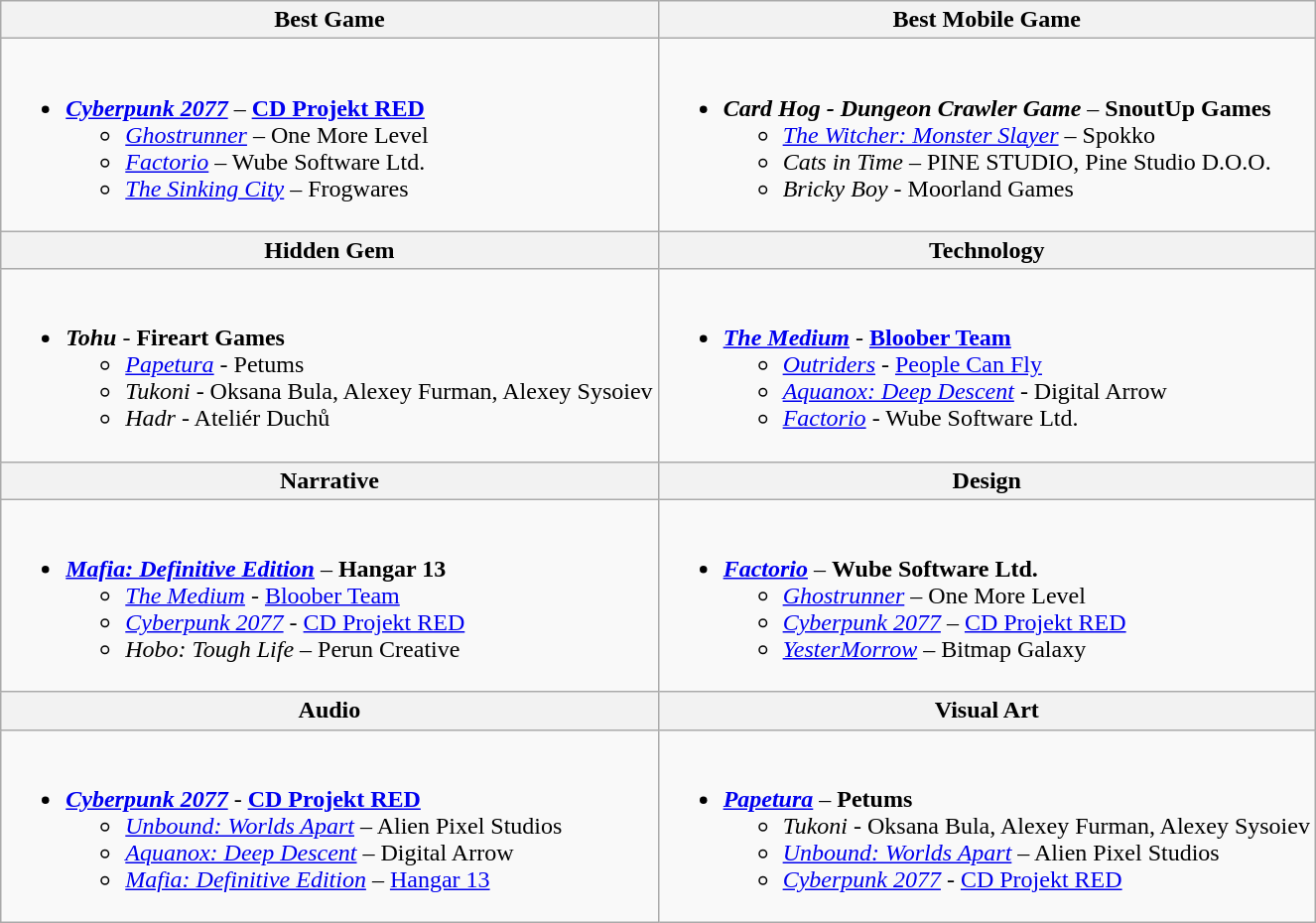<table class=wikitable>
<tr>
<th style="width:50%">Best Game</th>
<th style="width:50%">Best Mobile Game</th>
</tr>
<tr>
<td valign="top"><br><ul><li> <strong><em><a href='#'>Cyberpunk 2077</a></em></strong> – <strong><a href='#'>CD Projekt RED</a></strong><ul><li> <em><a href='#'>Ghostrunner</a></em> – One More Level</li><li> <em><a href='#'>Factorio</a></em> – Wube Software Ltd.</li><li> <em><a href='#'>The Sinking City</a></em> – Frogwares</li></ul></li></ul></td>
<td valign="top"><br><ul><li> <strong><em>Card Hog - Dungeon Crawler Game</em></strong> – <strong>SnoutUp Games</strong><ul><li> <em><a href='#'>The Witcher: Monster Slayer</a></em> – Spokko</li><li> <em>Cats in Time</em> – PINE STUDIO, Pine Studio D.O.O.</li><li> <em>Bricky Boy </em> - Moorland Games</li></ul></li></ul></td>
</tr>
<tr>
<th style="width:50%">Hidden Gem</th>
<th style="width:50%">Technology</th>
</tr>
<tr>
<td valign="top"><br><ul><li> <strong><em>Tohu</em></strong> - <strong>Fireart Games</strong><ul><li> <em><a href='#'>Papetura</a></em> - Petums</li><li> <em>Tukoni</em> - Oksana Bula, Alexey Furman, Alexey Sysoiev</li><li> <em>Hadr</em> - Ateliér Duchů</li></ul></li></ul></td>
<td valign="top"><br><ul><li> <strong><em><a href='#'>The Medium</a></em></strong> - <strong><a href='#'>Bloober Team</a></strong><ul><li> <em><a href='#'>Outriders</a></em> - <a href='#'>People Can Fly</a></li><li> <em><a href='#'>Aquanox: Deep Descent</a></em> - Digital Arrow</li><li> <em><a href='#'>Factorio</a></em> - Wube Software Ltd.</li></ul></li></ul></td>
</tr>
<tr>
<th style="width:50%">Narrative</th>
<th style="width:50%">Design</th>
</tr>
<tr>
<td valign="top"><br><ul><li> <strong><em><a href='#'>Mafia: Definitive Edition</a></em></strong> – <strong>Hangar 13</strong><ul><li> <em><a href='#'>The Medium</a></em> - <a href='#'>Bloober Team</a></li><li> <em><a href='#'>Cyberpunk 2077</a></em> - <a href='#'>CD Projekt RED</a></li><li> <em>Hobo: Tough Life</em> – Perun Creative</li></ul></li></ul></td>
<td valign="top"><br><ul><li> <strong><em><a href='#'>Factorio</a></em></strong> – <strong>Wube Software Ltd.</strong><ul><li> <em><a href='#'>Ghostrunner</a></em> – One More Level</li><li> <em><a href='#'>Cyberpunk 2077</a></em> – <a href='#'>CD Projekt RED</a></li><li> <em><a href='#'>YesterMorrow</a></em> – Bitmap Galaxy</li></ul></li></ul></td>
</tr>
<tr>
<th style="width:50%">Audio</th>
<th style="width:50%">Visual Art</th>
</tr>
<tr>
<td valign="top"><br><ul><li> <strong><em><a href='#'>Cyberpunk 2077</a></em></strong> - <strong><a href='#'>CD Projekt RED</a></strong><ul><li> <em><a href='#'>Unbound: Worlds Apart</a></em> – Alien Pixel Studios</li><li> <em><a href='#'>Aquanox: Deep Descent</a></em> – Digital Arrow</li><li> <em><a href='#'>Mafia: Definitive Edition</a></em> – <a href='#'>Hangar 13</a></li></ul></li></ul></td>
<td valign="top"><br><ul><li> <strong><em><a href='#'>Papetura</a></em></strong> – <strong>Petums</strong><ul><li> <em>Tukoni</em> - Oksana Bula, Alexey Furman, Alexey Sysoiev</li><li> <em><a href='#'>Unbound: Worlds Apart</a></em> – Alien Pixel Studios</li><li> <em><a href='#'>Cyberpunk 2077</a></em> - <a href='#'>CD Projekt RED</a></li></ul></li></ul></td>
</tr>
</table>
